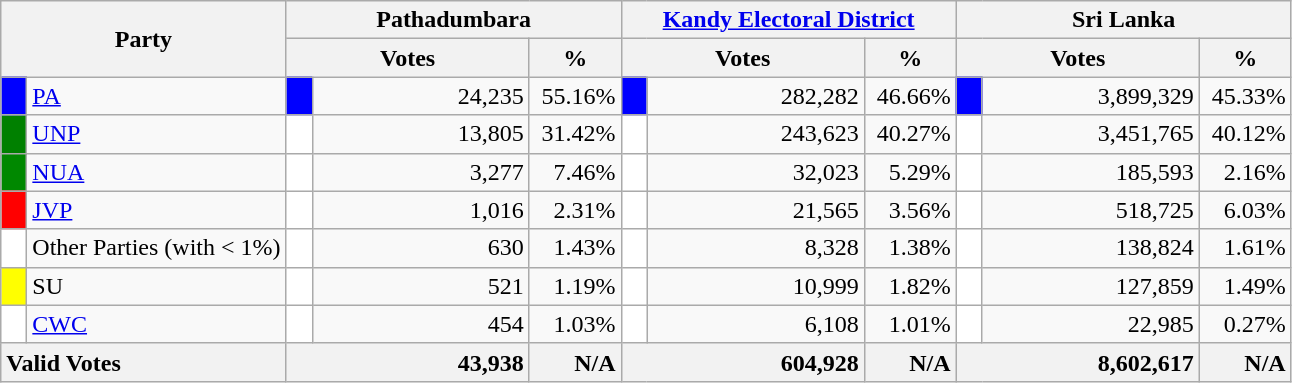<table class="wikitable">
<tr>
<th colspan="2" width="144px"rowspan="2">Party</th>
<th colspan="3" width="216px">Pathadumbara</th>
<th colspan="3" width="216px"><a href='#'>Kandy Electoral District</a></th>
<th colspan="3" width="216px">Sri Lanka</th>
</tr>
<tr>
<th colspan="2" width="144px">Votes</th>
<th>%</th>
<th colspan="2" width="144px">Votes</th>
<th>%</th>
<th colspan="2" width="144px">Votes</th>
<th>%</th>
</tr>
<tr>
<td style="background-color:blue;" width="10px"></td>
<td style="text-align:left;"><a href='#'>PA</a></td>
<td style="background-color:blue;" width="10px"></td>
<td style="text-align:right;">24,235</td>
<td style="text-align:right;">55.16%</td>
<td style="background-color:blue;" width="10px"></td>
<td style="text-align:right;">282,282</td>
<td style="text-align:right;">46.66%</td>
<td style="background-color:blue;" width="10px"></td>
<td style="text-align:right;">3,899,329</td>
<td style="text-align:right;">45.33%</td>
</tr>
<tr>
<td style="background-color:green;" width="10px"></td>
<td style="text-align:left;"><a href='#'>UNP</a></td>
<td style="background-color:white;" width="10px"></td>
<td style="text-align:right;">13,805</td>
<td style="text-align:right;">31.42%</td>
<td style="background-color:white;" width="10px"></td>
<td style="text-align:right;">243,623</td>
<td style="text-align:right;">40.27%</td>
<td style="background-color:white;" width="10px"></td>
<td style="text-align:right;">3,451,765</td>
<td style="text-align:right;">40.12%</td>
</tr>
<tr>
<td style="background-color:#008800;" width="10px"></td>
<td style="text-align:left;"><a href='#'>NUA</a></td>
<td style="background-color:white;" width="10px"></td>
<td style="text-align:right;">3,277</td>
<td style="text-align:right;">7.46%</td>
<td style="background-color:white;" width="10px"></td>
<td style="text-align:right;">32,023</td>
<td style="text-align:right;">5.29%</td>
<td style="background-color:white;" width="10px"></td>
<td style="text-align:right;">185,593</td>
<td style="text-align:right;">2.16%</td>
</tr>
<tr>
<td style="background-color:red;" width="10px"></td>
<td style="text-align:left;"><a href='#'>JVP</a></td>
<td style="background-color:white;" width="10px"></td>
<td style="text-align:right;">1,016</td>
<td style="text-align:right;">2.31%</td>
<td style="background-color:white;" width="10px"></td>
<td style="text-align:right;">21,565</td>
<td style="text-align:right;">3.56%</td>
<td style="background-color:white;" width="10px"></td>
<td style="text-align:right;">518,725</td>
<td style="text-align:right;">6.03%</td>
</tr>
<tr>
<td style="background-color:white;" width="10px"></td>
<td style="text-align:left;">Other Parties (with < 1%)</td>
<td style="background-color:white;" width="10px"></td>
<td style="text-align:right;">630</td>
<td style="text-align:right;">1.43%</td>
<td style="background-color:white;" width="10px"></td>
<td style="text-align:right;">8,328</td>
<td style="text-align:right;">1.38%</td>
<td style="background-color:white;" width="10px"></td>
<td style="text-align:right;">138,824</td>
<td style="text-align:right;">1.61%</td>
</tr>
<tr>
<td style="background-color:yellow;" width="10px"></td>
<td style="text-align:left;">SU</td>
<td style="background-color:white;" width="10px"></td>
<td style="text-align:right;">521</td>
<td style="text-align:right;">1.19%</td>
<td style="background-color:white;" width="10px"></td>
<td style="text-align:right;">10,999</td>
<td style="text-align:right;">1.82%</td>
<td style="background-color:white;" width="10px"></td>
<td style="text-align:right;">127,859</td>
<td style="text-align:right;">1.49%</td>
</tr>
<tr>
<td style="background-color:white;" width="10px"></td>
<td style="text-align:left;"><a href='#'>CWC</a></td>
<td style="background-color:white;" width="10px"></td>
<td style="text-align:right;">454</td>
<td style="text-align:right;">1.03%</td>
<td style="background-color:white;" width="10px"></td>
<td style="text-align:right;">6,108</td>
<td style="text-align:right;">1.01%</td>
<td style="background-color:white;" width="10px"></td>
<td style="text-align:right;">22,985</td>
<td style="text-align:right;">0.27%</td>
</tr>
<tr>
<th colspan="2" width="144px"style="text-align:left;">Valid Votes</th>
<th style="text-align:right;"colspan="2" width="144px">43,938</th>
<th style="text-align:right;">N/A</th>
<th style="text-align:right;"colspan="2" width="144px">604,928</th>
<th style="text-align:right;">N/A</th>
<th style="text-align:right;"colspan="2" width="144px">8,602,617</th>
<th style="text-align:right;">N/A</th>
</tr>
</table>
